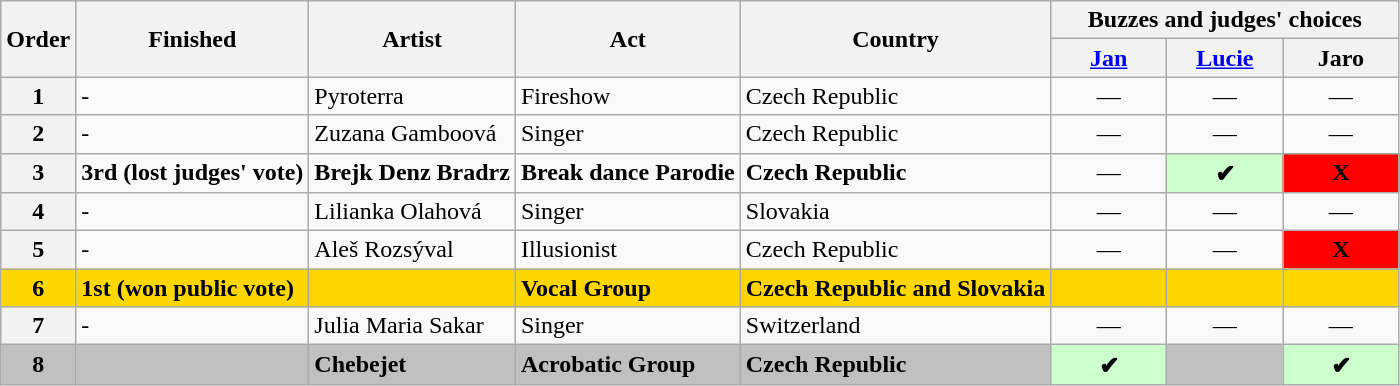<table class="wikitable">
<tr>
<th rowspan=2>Order</th>
<th rowspan=2>Finished</th>
<th rowspan=2>Artist</th>
<th rowspan=2>Act</th>
<th rowspan=2>Country</th>
<th colspan=3>Buzzes and judges' choices</th>
</tr>
<tr>
<th width="70"><a href='#'>Jan</a></th>
<th width="70"><a href='#'>Lucie</a></th>
<th width="70">Jaro</th>
</tr>
<tr>
<th scope="row">1</th>
<td>-</td>
<td>Pyroterra</td>
<td>Fireshow</td>
<td>Czech Republic</td>
<td align="center">—</td>
<td align="center">—</td>
<td align="center">—</td>
</tr>
<tr>
<th scope="row">2</th>
<td>-</td>
<td>Zuzana Gamboová</td>
<td>Singer</td>
<td>Czech Republic</td>
<td align="center">—</td>
<td align="center">—</td>
<td align="center">—</td>
</tr>
<tr>
<th scope="row">3</th>
<td><strong>3rd (lost judges' vote)</strong></td>
<td><strong>Brejk Denz Bradrz</strong></td>
<td><strong>Break dance Parodie</strong></td>
<td><strong>Czech Republic</strong></td>
<td align="center">—</td>
<td style="background-color:#CFC;text-align:center"><strong>✔</strong></td>
<td style="background-color:red;text-align:center"><strong>X</strong></td>
</tr>
<tr>
<th scope="row">4</th>
<td>-</td>
<td>Lilianka Olahová</td>
<td>Singer</td>
<td>Slovakia</td>
<td align="center">—</td>
<td align="center">—</td>
<td align="center">—</td>
</tr>
<tr>
<th scope="row">5</th>
<td>-</td>
<td>Aleš Rozsýval</td>
<td>Illusionist</td>
<td>Czech Republic</td>
<td align="center">—</td>
<td align="center">—</td>
<td style="background-color:red;text-align:center"><strong>X</strong></td>
</tr>
<tr>
<th scope="row" style="background-color:gold">6</th>
<td style="background-color:gold"><strong>1st (won public vote)</strong></td>
<td style="background-color:gold"></td>
<td style="background-color:gold"><strong>Vocal Group</strong></td>
<td style="background-color:gold"><strong>Czech Republic and Slovakia</strong></td>
<td style="background-color:gold"></td>
<td style="background-color:gold"></td>
<td style="background-color:gold"></td>
</tr>
<tr>
<th scope="row">7</th>
<td>-</td>
<td>Julia Maria Sakar</td>
<td>Singer</td>
<td>Switzerland</td>
<td align="center">—</td>
<td align="center">—</td>
<td align="center">—</td>
</tr>
<tr>
<th scope="row" style="background-color:silver">8</th>
<td style="background-color:silver"><strong></strong></td>
<td style="background-color:silver"><strong>Chebejet</strong></td>
<td style="background-color:silver"><strong> Acrobatic Group</strong></td>
<td style="background-color:silver"><strong>Czech Republic</strong></td>
<td style="background-color:#CFC;text-align:center"><strong>✔</strong></td>
<td style="background-color:silver"></td>
<td style="background-color:#CFC;text-align:center"><strong>✔</strong></td>
</tr>
</table>
